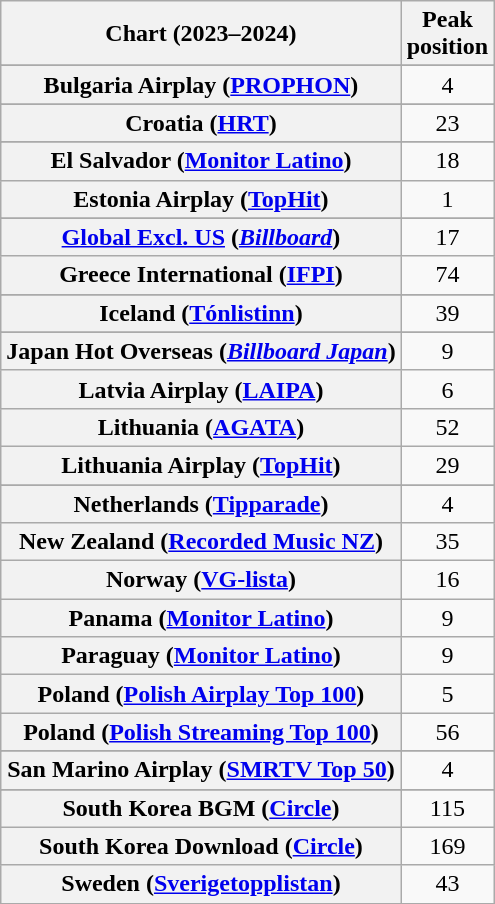<table class="wikitable sortable plainrowheaders" style="text-align:center">
<tr>
<th scope="col">Chart (2023–2024)</th>
<th scope="col">Peak<br>position</th>
</tr>
<tr>
</tr>
<tr>
</tr>
<tr>
</tr>
<tr>
</tr>
<tr>
<th scope="row">Bulgaria Airplay (<a href='#'>PROPHON</a>)</th>
<td>4</td>
</tr>
<tr>
</tr>
<tr>
</tr>
<tr>
</tr>
<tr>
</tr>
<tr>
<th scope="row">Croatia (<a href='#'>HRT</a>)</th>
<td>23</td>
</tr>
<tr>
</tr>
<tr>
</tr>
<tr>
<th scope="row">El Salvador (<a href='#'>Monitor Latino</a>)</th>
<td>18</td>
</tr>
<tr>
<th scope="row">Estonia Airplay (<a href='#'>TopHit</a>)</th>
<td>1</td>
</tr>
<tr>
</tr>
<tr>
</tr>
<tr>
</tr>
<tr>
<th scope="row"><a href='#'>Global Excl. US</a> (<em><a href='#'>Billboard</a></em>)</th>
<td>17</td>
</tr>
<tr>
<th scope="row">Greece International (<a href='#'>IFPI</a>)</th>
<td>74</td>
</tr>
<tr>
</tr>
<tr>
<th scope="row">Iceland (<a href='#'>Tónlistinn</a>)</th>
<td>39</td>
</tr>
<tr>
</tr>
<tr>
<th scope="row">Japan Hot Overseas (<em><a href='#'>Billboard Japan</a></em>)</th>
<td>9</td>
</tr>
<tr>
<th scope="row">Latvia Airplay (<a href='#'>LAIPA</a>)</th>
<td>6</td>
</tr>
<tr>
<th scope="row">Lithuania (<a href='#'>AGATA</a>)</th>
<td>52</td>
</tr>
<tr>
<th scope="row">Lithuania Airplay (<a href='#'>TopHit</a>)</th>
<td>29</td>
</tr>
<tr>
</tr>
<tr>
<th scope="row">Netherlands (<a href='#'>Tipparade</a>)</th>
<td>4</td>
</tr>
<tr>
<th scope="row">New Zealand (<a href='#'>Recorded Music NZ</a>)</th>
<td>35</td>
</tr>
<tr>
<th scope="row">Norway (<a href='#'>VG-lista</a>)</th>
<td>16</td>
</tr>
<tr>
<th scope="row">Panama (<a href='#'>Monitor Latino</a>)</th>
<td>9</td>
</tr>
<tr>
<th scope="row">Paraguay (<a href='#'>Monitor Latino</a>)</th>
<td>9</td>
</tr>
<tr>
<th scope="row">Poland (<a href='#'>Polish Airplay Top 100</a>)</th>
<td>5</td>
</tr>
<tr>
<th scope="row">Poland (<a href='#'>Polish Streaming Top 100</a>)</th>
<td>56</td>
</tr>
<tr>
</tr>
<tr>
</tr>
<tr>
<th scope="row">San Marino Airplay (<a href='#'>SMRTV Top 50</a>)</th>
<td>4</td>
</tr>
<tr>
</tr>
<tr>
</tr>
<tr>
<th scope="row">South Korea BGM (<a href='#'>Circle</a>)</th>
<td>115</td>
</tr>
<tr>
<th scope="row">South Korea Download (<a href='#'>Circle</a>)</th>
<td>169</td>
</tr>
<tr>
<th scope="row">Sweden (<a href='#'>Sverigetopplistan</a>)</th>
<td>43</td>
</tr>
<tr>
</tr>
<tr>
</tr>
<tr>
</tr>
<tr>
</tr>
<tr>
</tr>
<tr>
</tr>
<tr>
</tr>
</table>
